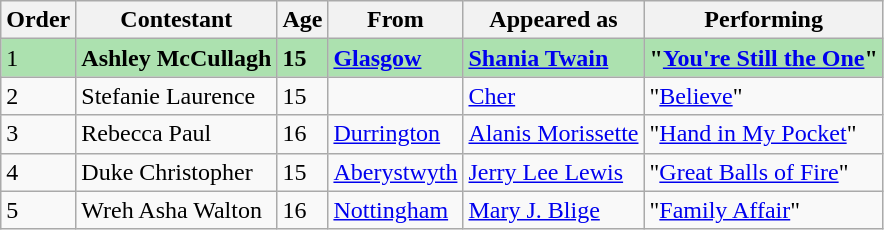<table class="wikitable">
<tr>
<th>Order</th>
<th>Contestant</th>
<th>Age</th>
<th>From</th>
<th>Appeared as</th>
<th>Performing</th>
</tr>
<tr style="background:#ACE1AF;">
<td>1</td>
<td><strong>Ashley McCullagh</strong></td>
<td><strong>15</strong></td>
<td><strong><a href='#'>Glasgow</a></strong></td>
<td><strong><a href='#'>Shania Twain</a></strong></td>
<td><strong>"<a href='#'>You're Still the One</a>"</strong></td>
</tr>
<tr>
<td>2</td>
<td>Stefanie Laurence</td>
<td>15</td>
<td></td>
<td><a href='#'>Cher</a></td>
<td>"<a href='#'>Believe</a>"</td>
</tr>
<tr>
<td>3</td>
<td>Rebecca Paul</td>
<td>16</td>
<td><a href='#'>Durrington</a></td>
<td><a href='#'>Alanis Morissette</a></td>
<td>"<a href='#'>Hand in My Pocket</a>"</td>
</tr>
<tr>
<td>4</td>
<td>Duke Christopher</td>
<td>15</td>
<td><a href='#'>Aberystwyth</a></td>
<td><a href='#'>Jerry Lee Lewis</a></td>
<td>"<a href='#'>Great Balls of Fire</a>"</td>
</tr>
<tr>
<td>5</td>
<td>Wreh Asha Walton</td>
<td>16</td>
<td><a href='#'>Nottingham</a></td>
<td><a href='#'>Mary J. Blige</a></td>
<td>"<a href='#'>Family Affair</a>"</td>
</tr>
</table>
